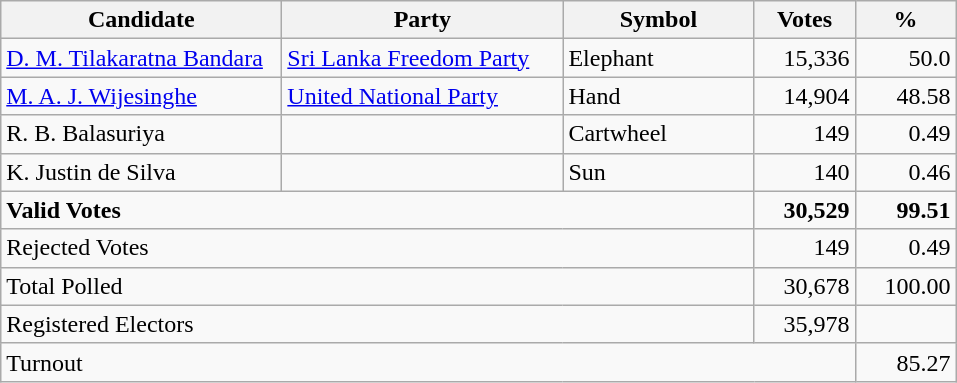<table class="wikitable" border="1" style="text-align:right;">
<tr>
<th align=left width="180">Candidate</th>
<th align=left width="180">Party</th>
<th align=left width="120">Symbol</th>
<th align=left width="60">Votes</th>
<th align=left width="60">%</th>
</tr>
<tr>
<td align=left><a href='#'>D. M. Tilakaratna Bandara</a></td>
<td align=left><a href='#'>Sri Lanka Freedom Party</a></td>
<td align=left>Elephant</td>
<td>15,336</td>
<td>50.0</td>
</tr>
<tr>
<td align=left><a href='#'>M. A. J. Wijesinghe</a></td>
<td align=left><a href='#'>United National Party</a></td>
<td align=left>Hand</td>
<td>14,904</td>
<td>48.58</td>
</tr>
<tr>
<td align=left>R. B. Balasuriya</td>
<td align=left></td>
<td align=left>Cartwheel</td>
<td>149</td>
<td>0.49</td>
</tr>
<tr>
<td align=left>K. Justin de Silva</td>
<td align=left></td>
<td align=left>Sun</td>
<td>140</td>
<td>0.46</td>
</tr>
<tr>
<td align=left colspan=3><strong>Valid Votes</strong></td>
<td><strong>30,529</strong></td>
<td><strong>99.51</strong></td>
</tr>
<tr>
<td align=left colspan=3>Rejected Votes</td>
<td>149</td>
<td>0.49</td>
</tr>
<tr>
<td align=left colspan=3>Total Polled</td>
<td>30,678</td>
<td>100.00</td>
</tr>
<tr>
<td align=left colspan=3>Registered Electors</td>
<td>35,978</td>
<td></td>
</tr>
<tr>
<td align=left colspan=4>Turnout</td>
<td>85.27</td>
</tr>
</table>
